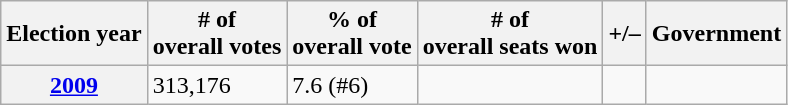<table class=wikitable>
<tr>
<th>Election year</th>
<th># of<br>overall votes</th>
<th>% of<br>overall vote</th>
<th># of<br>overall seats won</th>
<th>+/–</th>
<th>Government</th>
</tr>
<tr>
<th><a href='#'>2009</a></th>
<td>313,176</td>
<td>7.6 (#6)</td>
<td></td>
<td></td>
<td></td>
</tr>
</table>
